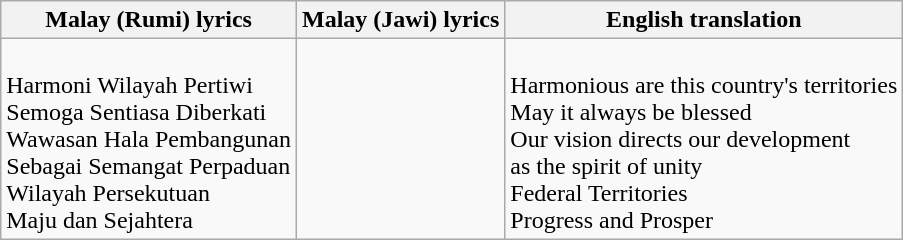<table class="wikitable">
<tr>
<th>Malay (Rumi) lyrics</th>
<th>Malay (Jawi) lyrics</th>
<th>English translation</th>
</tr>
<tr>
<td><br>Harmoni Wilayah Pertiwi<br>
Semoga Sentiasa Diberkati<br>
Wawasan Hala Pembangunan<br>
Sebagai Semangat Perpaduan<br>
Wilayah Persekutuan<br>
Maju dan Sejahtera</td>
<td><br></td>
<td><br>Harmonious are this country's territories<br>
May it always be blessed<br>
Our vision directs our development<br>
as the spirit of unity<br>
Federal Territories<br>
Progress and Prosper</td>
</tr>
</table>
